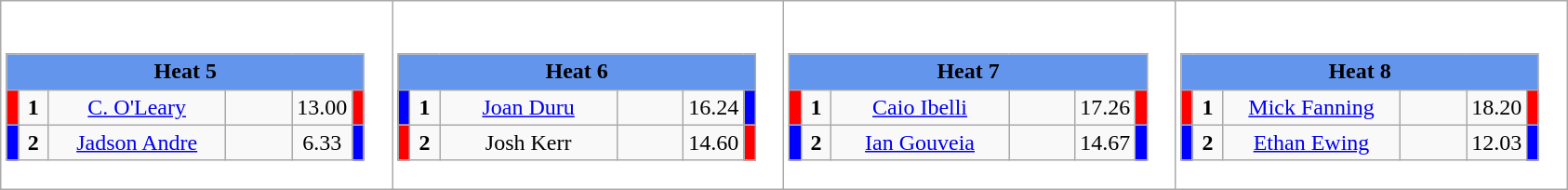<table class="wikitable" style="background:#fff;">
<tr>
<td><div><br><table class="wikitable">
<tr>
<td colspan="6"  style="text-align:center; background:#6495ed;"><strong>Heat 5</strong></td>
</tr>
<tr>
<td style="width:01px; background: #f00;"></td>
<td style="width:14px; text-align:center;"><strong>1</strong></td>
<td style="width:120px; text-align:center;"><a href='#'>C. O'Leary</a></td>
<td style="width:40px; text-align:center;"></td>
<td style="width:20px; text-align:center;">13.00</td>
<td style="width:01px; background: #f00;"></td>
</tr>
<tr>
<td style="width:01px; background: #00f;"></td>
<td style="width:14px; text-align:center;"><strong>2</strong></td>
<td style="width:120px; text-align:center;"><a href='#'>Jadson Andre</a></td>
<td style="width:40px; text-align:center;"></td>
<td style="width:20px; text-align:center;">6.33</td>
<td style="width:01px; background: #00f;"></td>
</tr>
</table>
</div></td>
<td><div><br><table class="wikitable">
<tr>
<td colspan="6"  style="text-align:center; background:#6495ed;"><strong>Heat 6</strong></td>
</tr>
<tr>
<td style="width:01px; background: #00f;"></td>
<td style="width:14px; text-align:center;"><strong>1</strong></td>
<td style="width:120px; text-align:center;"><a href='#'>Joan Duru</a></td>
<td style="width:40px; text-align:center;"></td>
<td style="width:20px; text-align:center;">16.24</td>
<td style="width:01px; background: #00f;"></td>
</tr>
<tr>
<td style="width:01px; background: #f00;"></td>
<td style="width:14px; text-align:center;"><strong>2</strong></td>
<td style="width:120px; text-align:center;">Josh Kerr</td>
<td style="width:40px; text-align:center;"></td>
<td style="width:20px; text-align:center;">14.60</td>
<td style="width:01px; background: #f00;"></td>
</tr>
</table>
</div></td>
<td><div><br><table class="wikitable">
<tr>
<td colspan="6"  style="text-align:center; background:#6495ed;"><strong>Heat 7</strong></td>
</tr>
<tr>
<td style="width:01px; background: #f00;"></td>
<td style="width:14px; text-align:center;"><strong>1</strong></td>
<td style="width:120px; text-align:center;"><a href='#'>Caio Ibelli</a></td>
<td style="width:40px; text-align:center;"></td>
<td style="width:20px; text-align:center;">17.26</td>
<td style="width:01px; background: #f00;"></td>
</tr>
<tr>
<td style="width:01px; background: #00f;"></td>
<td style="width:14px; text-align:center;"><strong>2</strong></td>
<td style="width:120px; text-align:center;"><a href='#'>Ian Gouveia</a></td>
<td style="width:40px; text-align:center;"></td>
<td style="width:20px; text-align:center;">14.67</td>
<td style="width:01px; background: #00f;"></td>
</tr>
</table>
</div></td>
<td><div><br><table class="wikitable">
<tr>
<td colspan="6"  style="text-align:center; background:#6495ed;"><strong>Heat 8</strong></td>
</tr>
<tr>
<td style="width:01px; background: #f00;"></td>
<td style="width:14px; text-align:center;"><strong>1</strong></td>
<td style="width:120px; text-align:center;"><a href='#'>Mick Fanning</a></td>
<td style="width:40px; text-align:center;"></td>
<td style="width:20px; text-align:center;">18.20</td>
<td style="width:01px; background: #f00;"></td>
</tr>
<tr>
<td style="width:01px; background: #00f;"></td>
<td style="width:14px; text-align:center;"><strong>2</strong></td>
<td style="width:120px; text-align:center;"><a href='#'>Ethan Ewing</a></td>
<td style="width:40px; text-align:center;"></td>
<td style="width:20px; text-align:center;">12.03</td>
<td style="width:01px; background: #00f;"></td>
</tr>
</table>
</div></td>
</tr>
</table>
